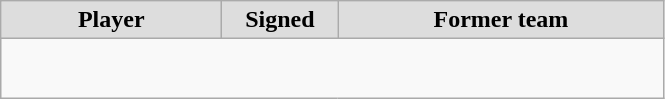<table class="wikitable" style="text-align: center">
<tr align="center" bgcolor="#dddddd">
<td style="width:140px"><strong>Player</strong></td>
<td style="width:70px"><strong>Signed</strong></td>
<td style="width:210px"><strong>Former team</strong></td>
</tr>
<tr style="height:40px">
</tr>
</table>
